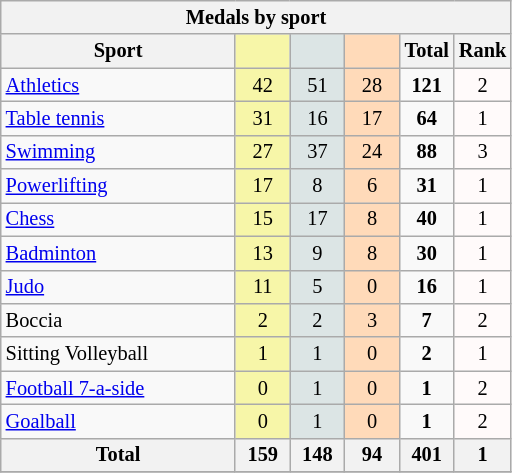<table class="wikitable" style=font-size:85%;float:center;text-align:center>
<tr>
<th colspan=6><strong>Medals by sport</strong></th>
</tr>
<tr>
<th width=150>Sport</th>
<th scope="col" width=30 style="background:#F7F6A8;"></th>
<th scope="col" width=30 style="background:#DCE5E5;"></th>
<th scope="col" width=30 style="background:#FFDAB9;"></th>
<th width=30>Total</th>
<th width=30>Rank</th>
</tr>
<tr>
<td align=left> <a href='#'>Athletics</a></td>
<td style="background:#F7F6A8;">42</td>
<td style="background:#DCE5E5;">51</td>
<td style="background:#FFDAB9;">28</td>
<td><strong>121</strong></td>
<td style="background:#FFFAFA;">2</td>
</tr>
<tr>
<td align=left> <a href='#'>Table tennis</a></td>
<td style="background:#F7F6A8;">31</td>
<td style="background:#DCE5E5;">16</td>
<td style="background:#FFDAB9;">17</td>
<td><strong>64</strong></td>
<td style="background:#FFFAFA;">1</td>
</tr>
<tr>
<td align=left> <a href='#'>Swimming</a></td>
<td style="background:#F7F6A8;">27</td>
<td style="background:#DCE5E5;">37</td>
<td style="background:#FFDAB9;">24</td>
<td><strong>88</strong></td>
<td style="background:#FFFAFA;">3</td>
</tr>
<tr>
<td align=left> <a href='#'>Powerlifting</a></td>
<td style="background:#F7F6A8;">17</td>
<td style="background:#DCE5E5;">8</td>
<td style="background:#FFDAB9;">6</td>
<td><strong>31</strong></td>
<td style="background:#FFFAFA;">1</td>
</tr>
<tr>
<td align=left> <a href='#'>Chess</a></td>
<td style="background:#F7F6A8;">15</td>
<td style="background:#DCE5E5;">17</td>
<td style="background:#FFDAB9;">8</td>
<td><strong>40</strong></td>
<td style="background:#FFFAFA;">1</td>
</tr>
<tr>
<td align=left> <a href='#'>Badminton</a></td>
<td style="background:#F7F6A8;">13</td>
<td style="background:#DCE5E5;">9</td>
<td style="background:#FFDAB9;">8</td>
<td><strong>30</strong></td>
<td style="background:#FFFAFA;">1</td>
</tr>
<tr>
<td align=left> <a href='#'>Judo</a></td>
<td style="background:#F7F6A8;">11</td>
<td style="background:#DCE5E5;">5</td>
<td style="background:#FFDAB9;">0</td>
<td><strong>16</strong></td>
<td style="background:#FFFAFA;">1</td>
</tr>
<tr>
<td align=left> Boccia</td>
<td style="background:#F7F6A8;">2</td>
<td style="background:#DCE5E5;">2</td>
<td style="background:#FFDAB9;">3</td>
<td><strong>7</strong></td>
<td style="background:#FFFAFA;">2</td>
</tr>
<tr>
<td align=left> Sitting Volleyball</td>
<td style="background:#F7F6A8;">1</td>
<td style="background:#DCE5E5;">1</td>
<td style="background:#FFDAB9;">0</td>
<td><strong>2</strong></td>
<td style="background:#FFFAFA;">1</td>
</tr>
<tr>
<td align=left> <a href='#'>Football 7-a-side</a></td>
<td style="background:#F7F6A8;">0</td>
<td style="background:#DCE5E5;">1</td>
<td style="background:#FFDAB9;">0</td>
<td><strong>1</strong></td>
<td style="background:#FFFAFA;">2</td>
</tr>
<tr>
<td align=left> <a href='#'>Goalball</a></td>
<td style="background:#F7F6A8;">0</td>
<td style="background:#DCE5E5;">1</td>
<td style="background:#FFDAB9;">0</td>
<td><strong>1</strong></td>
<td style="background:#FFFAFA;">2</td>
</tr>
<tr>
<th colspan="1">Total</th>
<th>159</th>
<th>148</th>
<th>94</th>
<th>401</th>
<th>1</th>
</tr>
<tr>
</tr>
</table>
